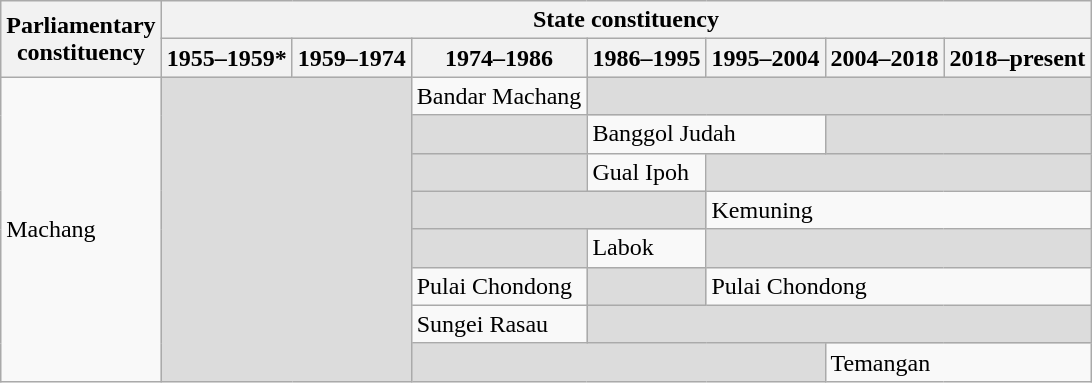<table class="wikitable">
<tr>
<th rowspan="2">Parliamentary<br>constituency</th>
<th colspan="7">State constituency</th>
</tr>
<tr>
<th>1955–1959*</th>
<th>1959–1974</th>
<th>1974–1986</th>
<th>1986–1995</th>
<th>1995–2004</th>
<th>2004–2018</th>
<th>2018–present</th>
</tr>
<tr>
<td rowspan="8">Machang</td>
<td colspan="2" rowspan="8" bgcolor="dcdcdc"></td>
<td>Bandar Machang</td>
<td colspan="4" bgcolor="dcdcdc"></td>
</tr>
<tr>
<td bgcolor="dcdcdc"></td>
<td colspan="2">Banggol Judah</td>
<td colspan="2" bgcolor="dcdcdc"></td>
</tr>
<tr>
<td bgcolor="dcdcdc"></td>
<td>Gual Ipoh</td>
<td colspan="3" bgcolor="dcdcdc"></td>
</tr>
<tr>
<td colspan="2" bgcolor="dcdcdc"></td>
<td colspan="3">Kemuning</td>
</tr>
<tr>
<td bgcolor="dcdcdc"></td>
<td>Labok</td>
<td colspan="3" bgcolor="dcdcdc"></td>
</tr>
<tr>
<td>Pulai Chondong</td>
<td bgcolor="dcdcdc"></td>
<td colspan="3">Pulai Chondong</td>
</tr>
<tr>
<td>Sungei Rasau</td>
<td colspan="4" bgcolor="dcdcdc"></td>
</tr>
<tr>
<td colspan="3" bgcolor="dcdcdc"></td>
<td colspan="2">Temangan</td>
</tr>
</table>
